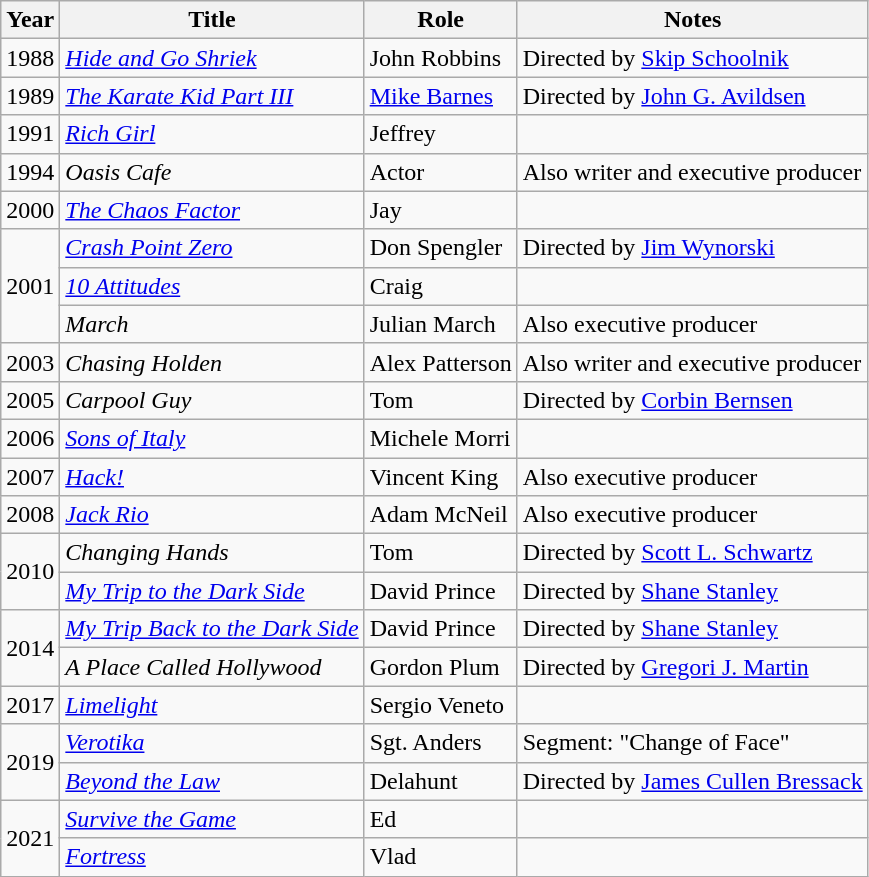<table class="wikitable sortable">
<tr>
<th>Year</th>
<th>Title</th>
<th>Role</th>
<th class="unsortable">Notes</th>
</tr>
<tr>
<td>1988</td>
<td><em><a href='#'>Hide and Go Shriek</a></em></td>
<td>John Robbins</td>
<td>Directed by <a href='#'>Skip Schoolnik</a></td>
</tr>
<tr>
<td>1989</td>
<td><em><a href='#'>The Karate Kid Part III</a></em></td>
<td><a href='#'>Mike Barnes</a></td>
<td>Directed by <a href='#'>John G. Avildsen</a></td>
</tr>
<tr>
<td>1991</td>
<td><em><a href='#'>Rich Girl</a></em></td>
<td>Jeffrey</td>
<td></td>
</tr>
<tr>
<td>1994</td>
<td><em>Oasis Cafe</em></td>
<td>Actor</td>
<td>Also writer and executive producer</td>
</tr>
<tr>
<td>2000</td>
<td><em><a href='#'>The Chaos Factor</a></em></td>
<td>Jay</td>
<td></td>
</tr>
<tr>
<td rowspan="3">2001</td>
<td><em><a href='#'>Crash Point Zero</a></em></td>
<td>Don Spengler</td>
<td>Directed by <a href='#'>Jim Wynorski</a></td>
</tr>
<tr>
<td><em><a href='#'>10 Attitudes</a></em></td>
<td>Craig</td>
<td></td>
</tr>
<tr>
<td><em>March</em></td>
<td>Julian March</td>
<td>Also executive producer</td>
</tr>
<tr>
<td>2003</td>
<td><em>Chasing Holden</em></td>
<td>Alex Patterson</td>
<td>Also writer and executive producer</td>
</tr>
<tr>
<td>2005</td>
<td><em>Carpool Guy</em></td>
<td>Tom</td>
<td>Directed by <a href='#'>Corbin Bernsen</a></td>
</tr>
<tr>
<td>2006</td>
<td><em><a href='#'>Sons of Italy</a></em></td>
<td>Michele Morri</td>
<td></td>
</tr>
<tr>
<td>2007</td>
<td><em><a href='#'>Hack!</a></em></td>
<td>Vincent King</td>
<td>Also executive producer</td>
</tr>
<tr>
<td>2008</td>
<td><em><a href='#'>Jack Rio</a></em></td>
<td>Adam McNeil</td>
<td>Also executive producer</td>
</tr>
<tr>
<td rowspan="2">2010</td>
<td><em>Changing Hands</em></td>
<td>Tom</td>
<td>Directed by <a href='#'>Scott L. Schwartz</a></td>
</tr>
<tr>
<td><em><a href='#'>My Trip to the Dark Side</a></em></td>
<td>David Prince</td>
<td>Directed by <a href='#'>Shane Stanley</a></td>
</tr>
<tr>
<td rowspan="2">2014</td>
<td><em><a href='#'>My Trip Back to the Dark Side</a></em></td>
<td>David Prince</td>
<td>Directed by <a href='#'>Shane Stanley</a></td>
</tr>
<tr>
<td><em>A Place Called Hollywood</em></td>
<td>Gordon Plum</td>
<td>Directed by <a href='#'>Gregori J. Martin</a></td>
</tr>
<tr>
<td>2017</td>
<td><em><a href='#'>Limelight</a></em></td>
<td>Sergio Veneto</td>
<td></td>
</tr>
<tr>
<td rowspan="2">2019</td>
<td><em><a href='#'>Verotika</a></em></td>
<td>Sgt. Anders</td>
<td>Segment: "Change of Face"</td>
</tr>
<tr>
<td><em><a href='#'>Beyond the Law</a></em></td>
<td>Delahunt</td>
<td>Directed by <a href='#'>James Cullen Bressack</a></td>
</tr>
<tr>
<td rowspan="2">2021</td>
<td><em><a href='#'>Survive the Game</a></em></td>
<td>Ed</td>
<td></td>
</tr>
<tr>
<td><em><a href='#'>Fortress</a></em></td>
<td>Vlad</td>
<td></td>
</tr>
</table>
